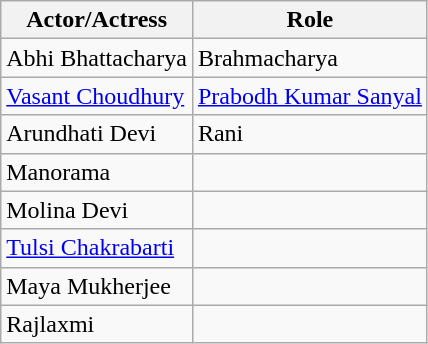<table class="wikitable">
<tr>
<th>Actor/Actress</th>
<th>Role</th>
</tr>
<tr>
<td>Abhi Bhattacharya</td>
<td>Brahmacharya</td>
</tr>
<tr>
<td><a href='#'>Vasant Choudhury</a></td>
<td><a href='#'>Prabodh Kumar Sanyal</a></td>
</tr>
<tr>
<td>Arundhati Devi</td>
<td>Rani</td>
</tr>
<tr>
<td>Manorama</td>
<td></td>
</tr>
<tr>
<td>Molina Devi</td>
<td></td>
</tr>
<tr>
<td><a href='#'>Tulsi Chakrabarti</a></td>
<td></td>
</tr>
<tr>
<td>Maya Mukherjee</td>
<td></td>
</tr>
<tr>
<td>Rajlaxmi</td>
<td></td>
</tr>
</table>
